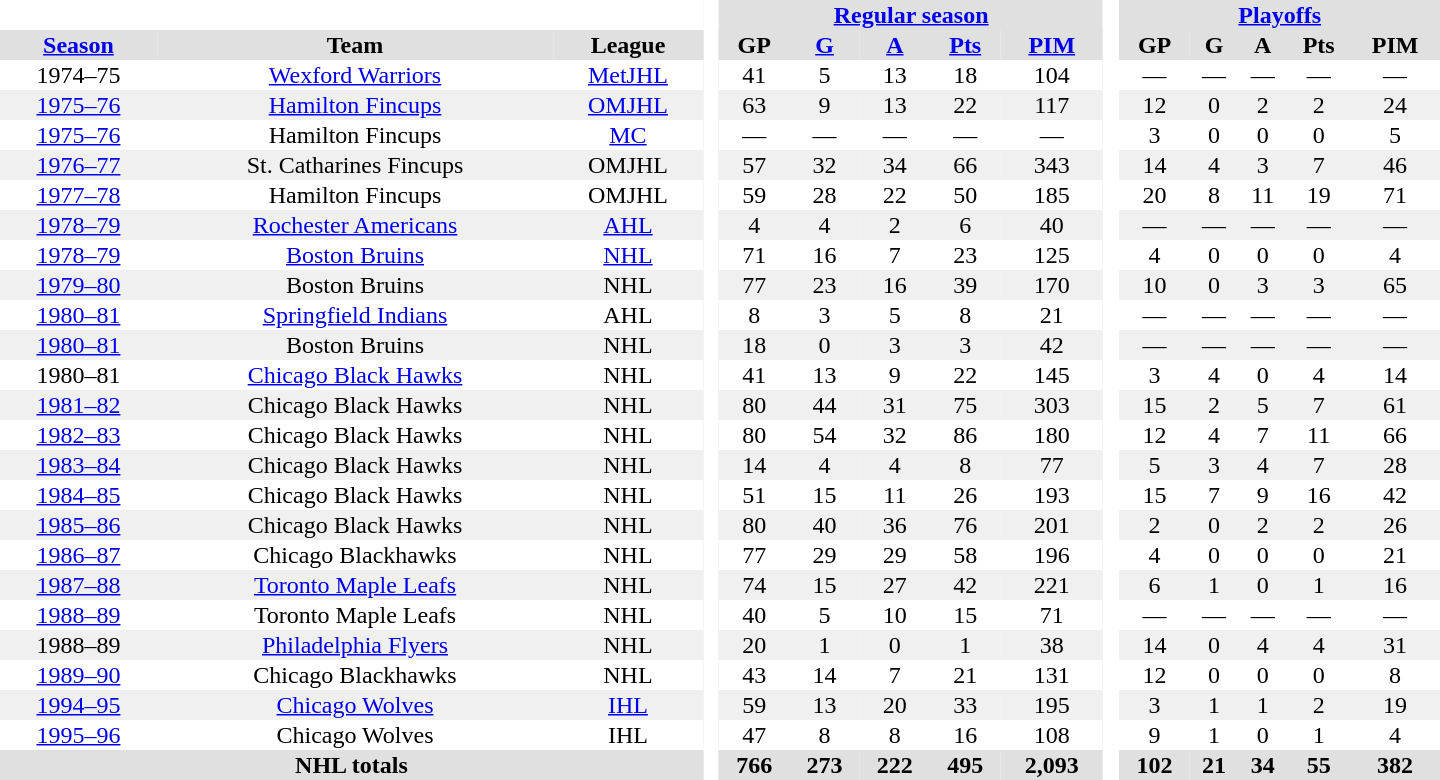<table border="0" cellpadding="1" cellspacing="0" style="text-align:center; width:60em;">
<tr style="background:#e0e0e0;">
<th colspan="3"  bgcolor="#ffffff"> </th>
<th rowspan="99" bgcolor="#ffffff"> </th>
<th colspan="5"><a href='#'>Regular season</a></th>
<th rowspan="99" bgcolor="#ffffff"> </th>
<th colspan="5"><a href='#'>Playoffs</a></th>
</tr>
<tr style="background:#e0e0e0;">
<th><a href='#'>Season</a></th>
<th>Team</th>
<th>League</th>
<th>GP</th>
<th><a href='#'>G</a></th>
<th><a href='#'>A</a></th>
<th><a href='#'>Pts</a></th>
<th><a href='#'>PIM</a></th>
<th>GP</th>
<th>G</th>
<th>A</th>
<th>Pts</th>
<th>PIM</th>
</tr>
<tr>
<td>1974–75</td>
<td><a href='#'>Wexford Warriors</a></td>
<td><a href='#'>MetJHL</a></td>
<td>41</td>
<td>5</td>
<td>13</td>
<td>18</td>
<td>104</td>
<td>—</td>
<td>—</td>
<td>—</td>
<td>—</td>
<td>—</td>
</tr>
<tr style="background:#f0f0f0;">
<td><a href='#'>1975–76</a></td>
<td><a href='#'>Hamilton Fincups</a></td>
<td><a href='#'>OMJHL</a></td>
<td>63</td>
<td>9</td>
<td>13</td>
<td>22</td>
<td>117</td>
<td>12</td>
<td>0</td>
<td>2</td>
<td>2</td>
<td>24</td>
</tr>
<tr>
<td><a href='#'>1975–76</a></td>
<td>Hamilton Fincups</td>
<td><a href='#'>MC</a></td>
<td>—</td>
<td>—</td>
<td>—</td>
<td>—</td>
<td>—</td>
<td>3</td>
<td>0</td>
<td>0</td>
<td>0</td>
<td>5</td>
</tr>
<tr style="background:#f0f0f0;">
<td><a href='#'>1976–77</a></td>
<td>St. Catharines Fincups</td>
<td>OMJHL</td>
<td>57</td>
<td>32</td>
<td>34</td>
<td>66</td>
<td>343</td>
<td>14</td>
<td>4</td>
<td>3</td>
<td>7</td>
<td>46</td>
</tr>
<tr>
<td><a href='#'>1977–78</a></td>
<td>Hamilton Fincups</td>
<td>OMJHL</td>
<td>59</td>
<td>28</td>
<td>22</td>
<td>50</td>
<td>185</td>
<td>20</td>
<td>8</td>
<td>11</td>
<td>19</td>
<td>71</td>
</tr>
<tr style="background:#f0f0f0;">
<td><a href='#'>1978–79</a></td>
<td><a href='#'>Rochester Americans</a></td>
<td><a href='#'>AHL</a></td>
<td>4</td>
<td>4</td>
<td>2</td>
<td>6</td>
<td>40</td>
<td>—</td>
<td>—</td>
<td>—</td>
<td>—</td>
<td>—</td>
</tr>
<tr>
<td><a href='#'>1978–79</a></td>
<td><a href='#'>Boston Bruins</a></td>
<td><a href='#'>NHL</a></td>
<td>71</td>
<td>16</td>
<td>7</td>
<td>23</td>
<td>125</td>
<td>4</td>
<td>0</td>
<td>0</td>
<td>0</td>
<td>4</td>
</tr>
<tr style="background:#f0f0f0;">
<td><a href='#'>1979–80</a></td>
<td>Boston Bruins</td>
<td>NHL</td>
<td>77</td>
<td>23</td>
<td>16</td>
<td>39</td>
<td>170</td>
<td>10</td>
<td>0</td>
<td>3</td>
<td>3</td>
<td>65</td>
</tr>
<tr>
<td><a href='#'>1980–81</a></td>
<td><a href='#'>Springfield Indians</a></td>
<td>AHL</td>
<td>8</td>
<td>3</td>
<td>5</td>
<td>8</td>
<td>21</td>
<td>—</td>
<td>—</td>
<td>—</td>
<td>—</td>
<td>—</td>
</tr>
<tr style="background:#f0f0f0;">
<td><a href='#'>1980–81</a></td>
<td>Boston Bruins</td>
<td>NHL</td>
<td>18</td>
<td>0</td>
<td>3</td>
<td>3</td>
<td>42</td>
<td>—</td>
<td>—</td>
<td>—</td>
<td>—</td>
<td>—</td>
</tr>
<tr>
<td>1980–81</td>
<td><a href='#'>Chicago Black Hawks</a></td>
<td>NHL</td>
<td>41</td>
<td>13</td>
<td>9</td>
<td>22</td>
<td>145</td>
<td>3</td>
<td>4</td>
<td>0</td>
<td>4</td>
<td>14</td>
</tr>
<tr style="background:#f0f0f0;">
<td><a href='#'>1981–82</a></td>
<td>Chicago Black Hawks</td>
<td>NHL</td>
<td>80</td>
<td>44</td>
<td>31</td>
<td>75</td>
<td>303</td>
<td>15</td>
<td>2</td>
<td>5</td>
<td>7</td>
<td>61</td>
</tr>
<tr>
<td><a href='#'>1982–83</a></td>
<td>Chicago Black Hawks</td>
<td>NHL</td>
<td>80</td>
<td>54</td>
<td>32</td>
<td>86</td>
<td>180</td>
<td>12</td>
<td>4</td>
<td>7</td>
<td>11</td>
<td>66</td>
</tr>
<tr style="background:#f0f0f0;">
<td><a href='#'>1983–84</a></td>
<td>Chicago Black Hawks</td>
<td>NHL</td>
<td>14</td>
<td>4</td>
<td>4</td>
<td>8</td>
<td>77</td>
<td>5</td>
<td>3</td>
<td>4</td>
<td>7</td>
<td>28</td>
</tr>
<tr>
<td><a href='#'>1984–85</a></td>
<td>Chicago Black Hawks</td>
<td>NHL</td>
<td>51</td>
<td>15</td>
<td>11</td>
<td>26</td>
<td>193</td>
<td>15</td>
<td>7</td>
<td>9</td>
<td>16</td>
<td>42</td>
</tr>
<tr style="background:#f0f0f0;">
<td><a href='#'>1985–86</a></td>
<td>Chicago Black Hawks</td>
<td>NHL</td>
<td>80</td>
<td>40</td>
<td>36</td>
<td>76</td>
<td>201</td>
<td>2</td>
<td>0</td>
<td>2</td>
<td>2</td>
<td>26</td>
</tr>
<tr>
<td><a href='#'>1986–87</a></td>
<td>Chicago Blackhawks</td>
<td>NHL</td>
<td>77</td>
<td>29</td>
<td>29</td>
<td>58</td>
<td>196</td>
<td>4</td>
<td>0</td>
<td>0</td>
<td>0</td>
<td>21</td>
</tr>
<tr style="background:#f0f0f0;">
<td><a href='#'>1987–88</a></td>
<td><a href='#'>Toronto Maple Leafs</a></td>
<td>NHL</td>
<td>74</td>
<td>15</td>
<td>27</td>
<td>42</td>
<td>221</td>
<td>6</td>
<td>1</td>
<td>0</td>
<td>1</td>
<td>16</td>
</tr>
<tr>
<td><a href='#'>1988–89</a></td>
<td>Toronto Maple Leafs</td>
<td>NHL</td>
<td>40</td>
<td>5</td>
<td>10</td>
<td>15</td>
<td>71</td>
<td>—</td>
<td>—</td>
<td>—</td>
<td>—</td>
<td>—</td>
</tr>
<tr style="background:#f0f0f0;">
<td>1988–89</td>
<td><a href='#'>Philadelphia Flyers</a></td>
<td>NHL</td>
<td>20</td>
<td>1</td>
<td>0</td>
<td>1</td>
<td>38</td>
<td>14</td>
<td>0</td>
<td>4</td>
<td>4</td>
<td>31</td>
</tr>
<tr>
<td><a href='#'>1989–90</a></td>
<td>Chicago Blackhawks</td>
<td>NHL</td>
<td>43</td>
<td>14</td>
<td>7</td>
<td>21</td>
<td>131</td>
<td>12</td>
<td>0</td>
<td>0</td>
<td>0</td>
<td>8</td>
</tr>
<tr style="background:#f0f0f0;">
<td><a href='#'>1994–95</a></td>
<td><a href='#'>Chicago Wolves</a></td>
<td><a href='#'>IHL</a></td>
<td>59</td>
<td>13</td>
<td>20</td>
<td>33</td>
<td>195</td>
<td>3</td>
<td>1</td>
<td>1</td>
<td>2</td>
<td>19</td>
</tr>
<tr>
<td><a href='#'>1995–96</a></td>
<td>Chicago Wolves</td>
<td>IHL</td>
<td>47</td>
<td>8</td>
<td>8</td>
<td>16</td>
<td>108</td>
<td>9</td>
<td>1</td>
<td>0</td>
<td>1</td>
<td>4</td>
</tr>
<tr style="background:#e0e0e0;">
<th colspan="3">NHL totals</th>
<th>766</th>
<th>273</th>
<th>222</th>
<th>495</th>
<th>2,093</th>
<th>102</th>
<th>21</th>
<th>34</th>
<th>55</th>
<th>382</th>
</tr>
</table>
